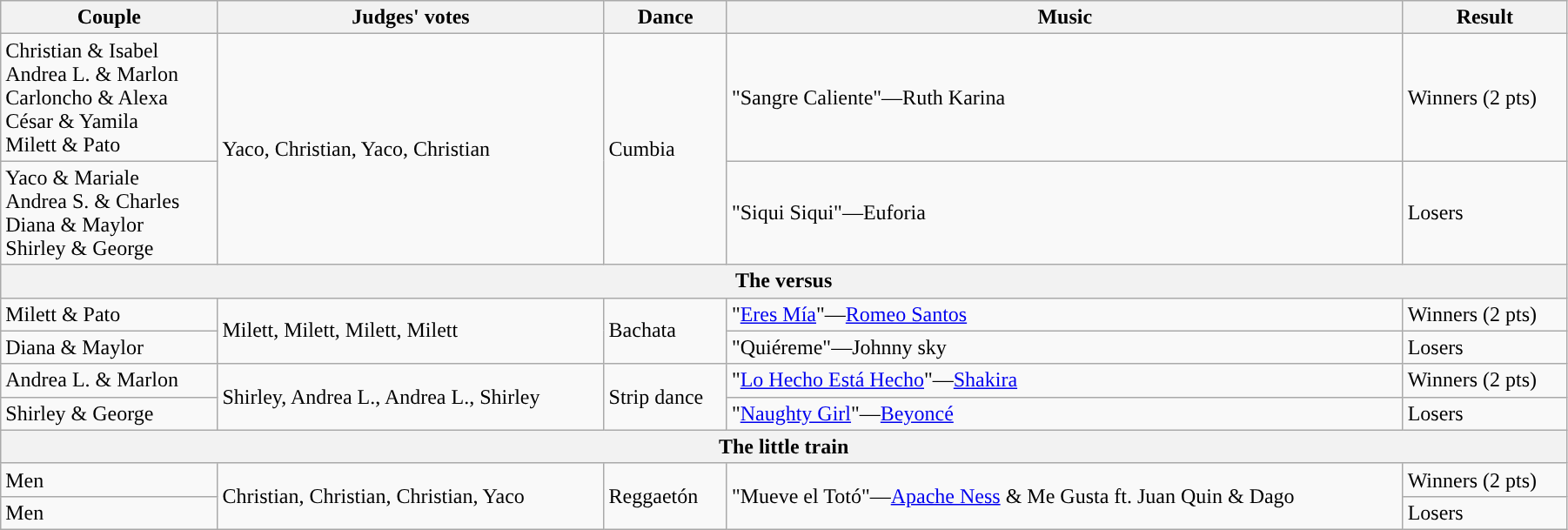<table class="wikitable sortable" style="width:95%; white-space:nowrap;">
<tr>
<th>Couple<br></th>
<th>Judges' votes</th>
<th>Dance</th>
<th>Music</th>
<th>Result</th>
</tr>
<tr>
<td>Christian & Isabel<br>Andrea L. & Marlon<br>Carloncho & Alexa<br>César & Yamila<br>Milett & Pato<br></td>
<td rowspan=2>Yaco, Christian, Yaco, Christian</td>
<td rowspan=2>Cumbia</td>
<td>"Sangre Caliente"—Ruth Karina</td>
<td>Winners (2 pts)</td>
</tr>
<tr>
<td>Yaco & Mariale<br>Andrea S. & Charles<br>Diana & Maylor<br>Shirley & George<br></td>
<td>"Siqui Siqui"—Euforia</td>
<td>Losers</td>
</tr>
<tr>
<th colspan=5>The versus</th>
</tr>
<tr>
<td>Milett & Pato<br></td>
<td rowspan=2>Milett, Milett, Milett, Milett</td>
<td rowspan=2>Bachata</td>
<td>"<a href='#'>Eres Mía</a>"—<a href='#'>Romeo Santos</a></td>
<td>Winners (2 pts)</td>
</tr>
<tr>
<td>Diana & Maylor<br></td>
<td>"Quiéreme"—Johnny sky</td>
<td>Losers</td>
</tr>
<tr>
<td>Andrea L. & Marlon<br></td>
<td rowspan=2>Shirley, Andrea L., Andrea L., Shirley</td>
<td rowspan=2>Strip dance</td>
<td>"<a href='#'>Lo Hecho Está Hecho</a>"—<a href='#'>Shakira</a></td>
<td>Winners (2 pts)</td>
</tr>
<tr>
<td>Shirley & George<br></td>
<td>"<a href='#'>Naughty Girl</a>"—<a href='#'>Beyoncé</a></td>
<td>Losers</td>
</tr>
<tr>
<th colspan=5>The little train</th>
</tr>
<tr>
<td>Men<br></td>
<td rowspan=2>Christian, Christian, Christian, Yaco</td>
<td rowspan=2>Reggaetón</td>
<td rowspan=2>"Mueve el Totó"—<a href='#'>Apache Ness</a> & Me Gusta ft. Juan Quin & Dago</td>
<td>Winners (2 pts)</td>
</tr>
<tr>
<td>Men<br></td>
<td>Losers</td>
</tr>
</table>
